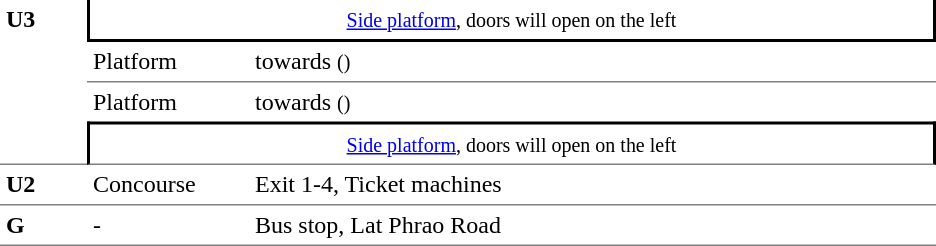<table table border=0 cellspacing=0 cellpadding=4>
<tr>
<td style="border-bottom:solid 1px gray;" rowspan=4 valign=top width=50><strong>U3</strong></td>
<td style = "border-right:solid 2px black;border-left:solid 2px black;border-bottom:solid 2px black;text-align:center;" colspan=2><small><a href='#'>Side platform</a>, doors will open on the left</small></td>
</tr>
<tr>
<td style = "border-bottom:solid 1px gray;" width=100>Platform </td>
<td style = "border-bottom:solid 1px gray;" width=450> towards  <small>()</small></td>
</tr>
<tr>
<td>Platform </td>
<td> towards  <small>()</small></td>
</tr>
<tr>
<td style = "border-top:solid 2px black;border-right:solid 2px black;border-left:solid 2px black;border-bottom:solid 1px gray;text-align:center;" colspan=2><small><a href='#'>Side platform</a>, doors will open on the left</small></td>
</tr>
<tr>
<td style = "border-bottom:solid 1px gray;" rowspan=1 valign=top><strong>U2</strong></td>
<td style = "border-bottom:solid 1px gray;" valign=top>Concourse</td>
<td style = "border-bottom:solid 1px gray;" valign=top>Exit 1-4, Ticket machines</td>
</tr>
<tr>
<td style = "border-bottom:solid 1px gray;" rowspan=1 valign=top><strong>G</strong></td>
<td style = "border-bottom:solid 1px gray;" valign=top>-</td>
<td style = "border-bottom:solid 1px gray;" valign=top>Bus stop, Lat Phrao Road</td>
</tr>
</table>
